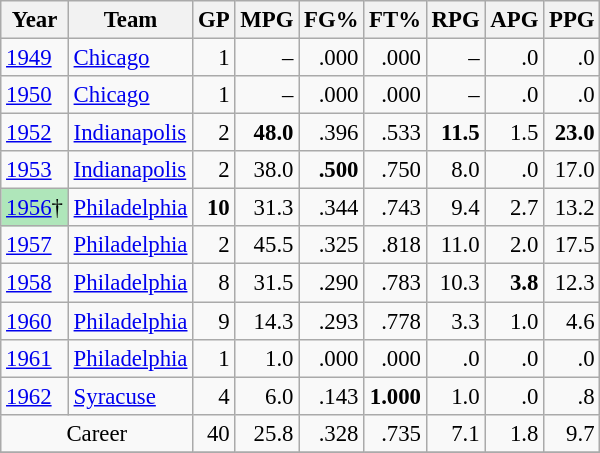<table class="wikitable sortable" style="font-size:95%; text-align:right;">
<tr>
<th>Year</th>
<th>Team</th>
<th>GP</th>
<th>MPG</th>
<th>FG%</th>
<th>FT%</th>
<th>RPG</th>
<th>APG</th>
<th>PPG</th>
</tr>
<tr>
<td style="text-align:left;"><a href='#'>1949</a></td>
<td style="text-align:left;"><a href='#'>Chicago</a></td>
<td>1</td>
<td>–</td>
<td>.000</td>
<td>.000</td>
<td>–</td>
<td>.0</td>
<td>.0</td>
</tr>
<tr>
<td style="text-align:left;"><a href='#'>1950</a></td>
<td style="text-align:left;"><a href='#'>Chicago</a></td>
<td>1</td>
<td>–</td>
<td>.000</td>
<td>.000</td>
<td>–</td>
<td>.0</td>
<td>.0</td>
</tr>
<tr>
<td style="text-align:left;"><a href='#'>1952</a></td>
<td style="text-align:left;"><a href='#'>Indianapolis</a></td>
<td>2</td>
<td><strong>48.0</strong></td>
<td>.396</td>
<td>.533</td>
<td><strong>11.5</strong></td>
<td>1.5</td>
<td><strong>23.0</strong></td>
</tr>
<tr>
<td style="text-align:left;"><a href='#'>1953</a></td>
<td style="text-align:left;"><a href='#'>Indianapolis</a></td>
<td>2</td>
<td>38.0</td>
<td><strong>.500</strong></td>
<td>.750</td>
<td>8.0</td>
<td>.0</td>
<td>17.0</td>
</tr>
<tr>
<td style="text-align:left; background:#afe6ba;"><a href='#'>1956</a>†</td>
<td style="text-align:left;"><a href='#'>Philadelphia</a></td>
<td><strong>10</strong></td>
<td>31.3</td>
<td>.344</td>
<td>.743</td>
<td>9.4</td>
<td>2.7</td>
<td>13.2</td>
</tr>
<tr>
<td style="text-align:left;"><a href='#'>1957</a></td>
<td style="text-align:left;"><a href='#'>Philadelphia</a></td>
<td>2</td>
<td>45.5</td>
<td>.325</td>
<td>.818</td>
<td>11.0</td>
<td>2.0</td>
<td>17.5</td>
</tr>
<tr>
<td style="text-align:left;"><a href='#'>1958</a></td>
<td style="text-align:left;"><a href='#'>Philadelphia</a></td>
<td>8</td>
<td>31.5</td>
<td>.290</td>
<td>.783</td>
<td>10.3</td>
<td><strong>3.8</strong></td>
<td>12.3</td>
</tr>
<tr>
<td style="text-align:left;"><a href='#'>1960</a></td>
<td style="text-align:left;"><a href='#'>Philadelphia</a></td>
<td>9</td>
<td>14.3</td>
<td>.293</td>
<td>.778</td>
<td>3.3</td>
<td>1.0</td>
<td>4.6</td>
</tr>
<tr>
<td style="text-align:left;"><a href='#'>1961</a></td>
<td style="text-align:left;"><a href='#'>Philadelphia</a></td>
<td>1</td>
<td>1.0</td>
<td>.000</td>
<td>.000</td>
<td>.0</td>
<td>.0</td>
<td>.0</td>
</tr>
<tr>
<td style="text-align:left;"><a href='#'>1962</a></td>
<td style="text-align:left;"><a href='#'>Syracuse</a></td>
<td>4</td>
<td>6.0</td>
<td>.143</td>
<td><strong>1.000</strong></td>
<td>1.0</td>
<td>.0</td>
<td>.8</td>
</tr>
<tr>
<td style="text-align:center;" colspan="2">Career</td>
<td>40</td>
<td>25.8</td>
<td>.328</td>
<td>.735</td>
<td>7.1</td>
<td>1.8</td>
<td>9.7</td>
</tr>
<tr>
</tr>
</table>
